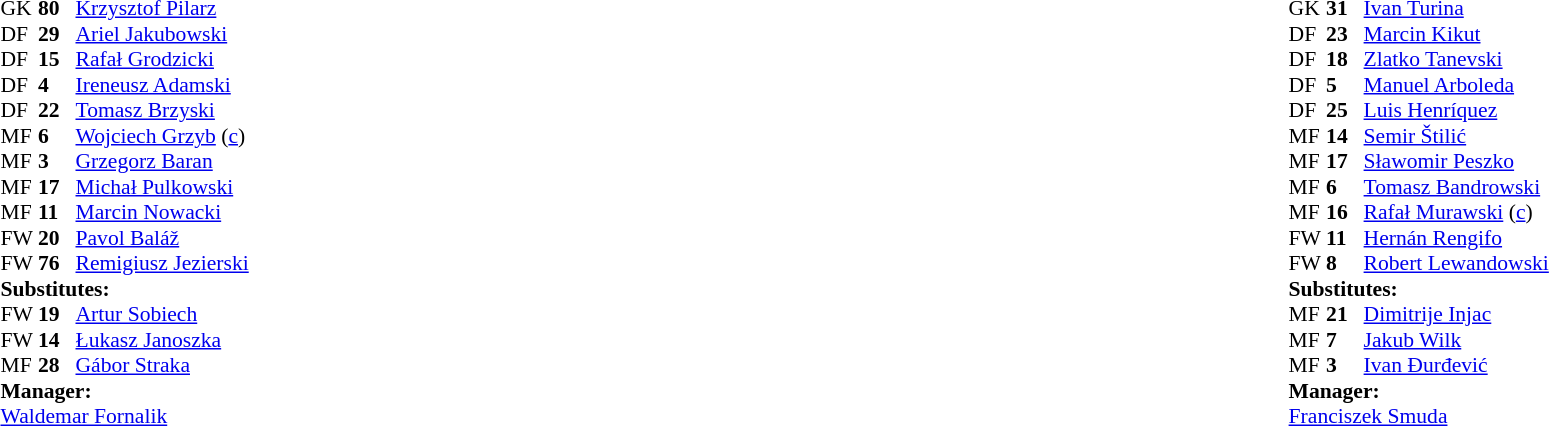<table width="100%">
<tr>
<td valign="top" width="50%"><br><table style="font-size: 90%" cellspacing="0" cellpadding="0">
<tr>
<td colspan="4"></td>
</tr>
<tr>
<th width=25></th>
<th width=25></th>
</tr>
<tr>
<td>GK</td>
<td><strong>80</strong></td>
<td> <a href='#'>Krzysztof Pilarz</a></td>
</tr>
<tr>
<td>DF</td>
<td><strong>29</strong></td>
<td> <a href='#'>Ariel Jakubowski</a></td>
</tr>
<tr>
<td>DF</td>
<td><strong>15</strong></td>
<td> <a href='#'>Rafał Grodzicki</a></td>
<td></td>
</tr>
<tr>
<td>DF</td>
<td><strong>4</strong></td>
<td> <a href='#'>Ireneusz Adamski</a></td>
</tr>
<tr>
<td>DF</td>
<td><strong>22</strong></td>
<td> <a href='#'>Tomasz Brzyski</a></td>
</tr>
<tr>
<td>MF</td>
<td><strong>6</strong></td>
<td> <a href='#'>Wojciech Grzyb</a> (<a href='#'>c</a>)</td>
</tr>
<tr>
<td>MF</td>
<td><strong>3</strong></td>
<td> <a href='#'>Grzegorz Baran</a></td>
</tr>
<tr>
<td>MF</td>
<td><strong>17</strong></td>
<td> <a href='#'>Michał Pulkowski</a></td>
<td></td>
<td></td>
<td></td>
</tr>
<tr>
<td>MF</td>
<td><strong>11</strong></td>
<td> <a href='#'>Marcin Nowacki</a></td>
<td></td>
<td></td>
<td></td>
</tr>
<tr>
<td>FW</td>
<td><strong>20</strong></td>
<td> <a href='#'>Pavol Baláž</a></td>
</tr>
<tr>
<td>FW</td>
<td><strong>76</strong></td>
<td> <a href='#'>Remigiusz Jezierski</a></td>
<td></td>
<td></td>
<td></td>
</tr>
<tr>
<td colspan=3><strong>Substitutes:</strong></td>
</tr>
<tr>
<td>FW</td>
<td><strong>19</strong></td>
<td> <a href='#'>Artur Sobiech</a></td>
<td></td>
<td></td>
<td></td>
</tr>
<tr>
<td>FW</td>
<td><strong>14</strong></td>
<td> <a href='#'>Łukasz Janoszka</a></td>
<td></td>
<td></td>
<td></td>
</tr>
<tr>
<td>MF</td>
<td><strong>28</strong></td>
<td> <a href='#'>Gábor Straka</a></td>
<td></td>
<td></td>
<td></td>
</tr>
<tr>
<td colspan=3><strong>Manager:</strong></td>
</tr>
<tr>
<td colspan=4> <a href='#'>Waldemar Fornalik</a></td>
</tr>
</table>
</td>
<td valign="top"></td>
<td valign="top" width="50%"><br><table style="font-size: 90%" cellspacing="0" cellpadding="0" align=center>
<tr>
<td colspan="4"></td>
</tr>
<tr>
<th width=25></th>
<th width=25></th>
</tr>
<tr>
<td>GK</td>
<td><strong>31</strong></td>
<td> <a href='#'>Ivan Turina</a></td>
<td></td>
</tr>
<tr>
<td>DF</td>
<td><strong>23</strong></td>
<td> <a href='#'>Marcin Kikut</a></td>
</tr>
<tr>
<td>DF</td>
<td><strong>18</strong></td>
<td> <a href='#'>Zlatko Tanevski</a></td>
<td></td>
</tr>
<tr>
<td>DF</td>
<td><strong>5</strong></td>
<td> <a href='#'>Manuel Arboleda</a></td>
</tr>
<tr>
<td>DF</td>
<td><strong>25</strong></td>
<td> <a href='#'>Luis Henríquez</a></td>
</tr>
<tr>
<td>MF</td>
<td><strong>14</strong></td>
<td> <a href='#'>Semir Štilić</a></td>
<td></td>
<td></td>
</tr>
<tr>
<td>MF</td>
<td><strong>17</strong></td>
<td> <a href='#'>Sławomir Peszko</a></td>
<td></td>
<td></td>
</tr>
<tr>
<td>MF</td>
<td><strong>6</strong></td>
<td> <a href='#'>Tomasz Bandrowski</a></td>
<td></td>
</tr>
<tr>
<td>MF</td>
<td><strong>16</strong></td>
<td> <a href='#'>Rafał Murawski</a> (<a href='#'>c</a>)</td>
</tr>
<tr>
<td>FW</td>
<td><strong>11</strong></td>
<td> <a href='#'>Hernán Rengifo</a></td>
</tr>
<tr>
<td>FW</td>
<td><strong>8</strong></td>
<td> <a href='#'>Robert Lewandowski</a></td>
<td></td>
<td></td>
</tr>
<tr>
<td colspan=3><strong>Substitutes:</strong></td>
</tr>
<tr>
<td>MF</td>
<td><strong>21</strong></td>
<td> <a href='#'>Dimitrije Injac</a></td>
<td></td>
<td></td>
</tr>
<tr>
<td>MF</td>
<td><strong>7</strong></td>
<td> <a href='#'>Jakub Wilk</a></td>
<td></td>
<td></td>
</tr>
<tr>
<td>MF</td>
<td><strong>3</strong></td>
<td> <a href='#'>Ivan Đurđević</a></td>
<td></td>
<td></td>
</tr>
<tr>
<td colspan=3><strong>Manager:</strong></td>
</tr>
<tr>
<td colspan=4> <a href='#'>Franciszek Smuda</a></td>
</tr>
</table>
</td>
</tr>
</table>
